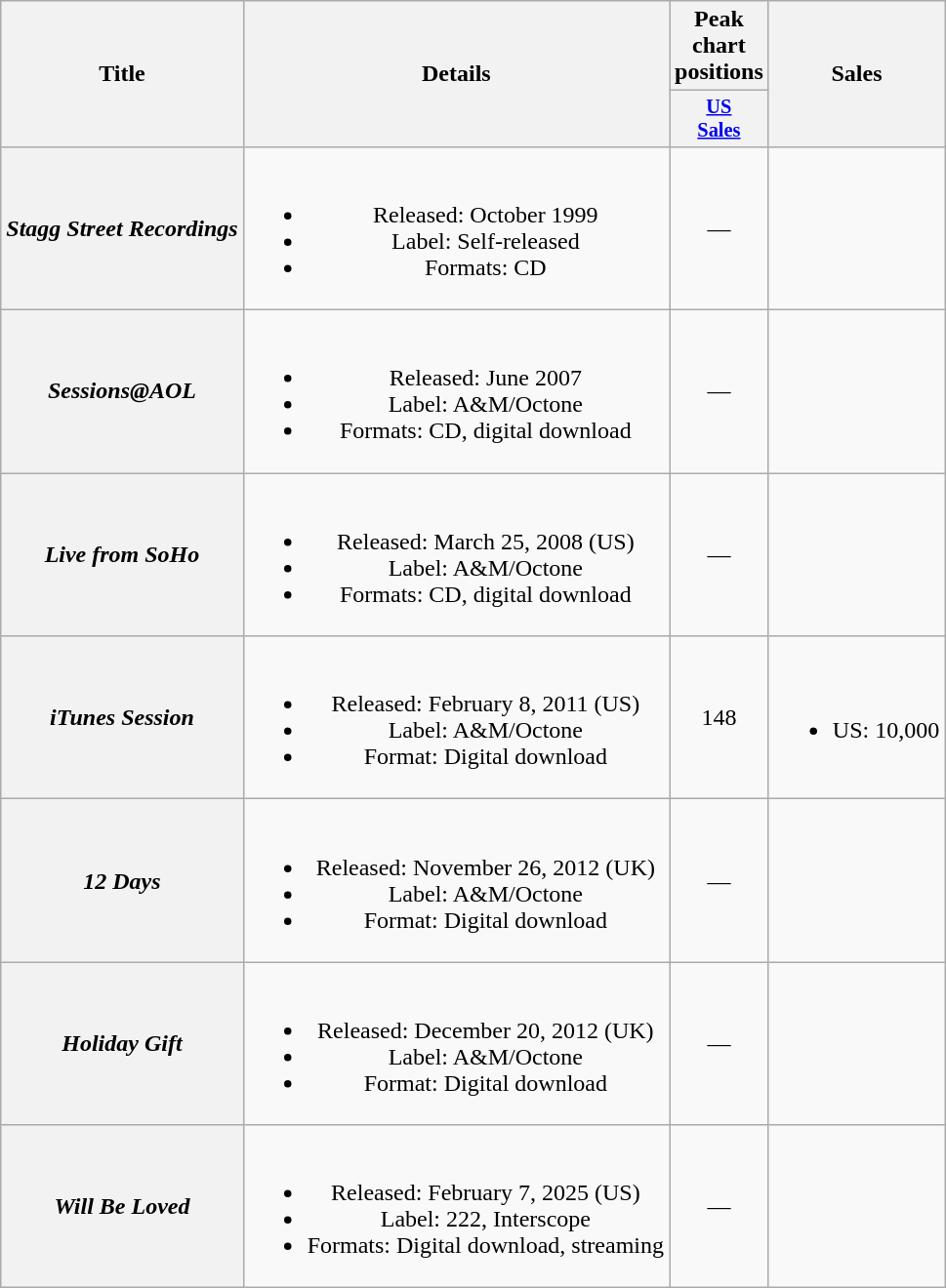<table class="wikitable plainrowheaders" style="text-align:center;">
<tr>
<th scope="col" rowspan="2">Title</th>
<th scope="col" rowspan="2">Details</th>
<th scope="col" colspan="1">Peak chart positions</th>
<th scope="col" rowspan="2">Sales</th>
</tr>
<tr>
<th scope="col" style="width:2.3em;font-size:85%;"><a href='#'>US<br>Sales</a><br></th>
</tr>
<tr>
<th scope="row"><em>Stagg Street Recordings</em><br></th>
<td><br><ul><li>Released: October 1999</li><li>Label: Self-released</li><li>Formats: CD</li></ul></td>
<td>—</td>
<td></td>
</tr>
<tr>
<th scope="row"><em>Sessions@AOL</em></th>
<td><br><ul><li>Released: June 2007</li><li>Label: A&M/Octone</li><li>Formats: CD, digital download</li></ul></td>
<td>—</td>
<td></td>
</tr>
<tr>
<th scope="row"><em>Live from SoHo</em></th>
<td><br><ul><li>Released: March 25, 2008 <span>(US)</span></li><li>Label: A&M/Octone</li><li>Formats: CD, digital download</li></ul></td>
<td>—</td>
<td></td>
</tr>
<tr>
<th scope="row"><em>iTunes Session</em></th>
<td><br><ul><li>Released: February 8, 2011 <span>(US)</span></li><li>Label: A&M/Octone</li><li>Format: Digital download</li></ul></td>
<td>148</td>
<td><br><ul><li>US: 10,000</li></ul></td>
</tr>
<tr>
<th scope="row"><em>12 Days</em></th>
<td><br><ul><li>Released: November 26, 2012 <span>(UK)</span></li><li>Label: A&M/Octone</li><li>Format: Digital download</li></ul></td>
<td>—</td>
<td></td>
</tr>
<tr>
<th scope="row"><em>Holiday Gift</em></th>
<td><br><ul><li>Released: December 20, 2012 <span>(UK)</span></li><li>Label: A&M/Octone</li><li>Format: Digital download</li></ul></td>
<td>—</td>
<td></td>
</tr>
<tr>
<th scope="row"><em>Will Be Loved</em></th>
<td><br><ul><li>Released: February 7, 2025 <span>(US)</span></li><li>Label: 222, Interscope</li><li>Formats: Digital download, streaming</li></ul></td>
<td>—</td>
<td></td>
</tr>
</table>
